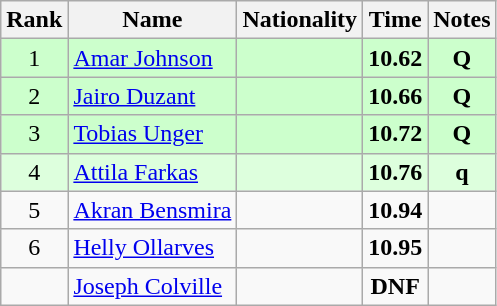<table class="wikitable sortable" style="text-align:center">
<tr>
<th>Rank</th>
<th>Name</th>
<th>Nationality</th>
<th>Time</th>
<th>Notes</th>
</tr>
<tr bgcolor=ccffcc>
<td>1</td>
<td align=left><a href='#'>Amar Johnson</a></td>
<td align=left></td>
<td><strong>10.62</strong></td>
<td><strong>Q</strong></td>
</tr>
<tr bgcolor=ccffcc>
<td>2</td>
<td align=left><a href='#'>Jairo Duzant</a></td>
<td align=left></td>
<td><strong>10.66</strong></td>
<td><strong>Q</strong></td>
</tr>
<tr bgcolor=ccffcc>
<td>3</td>
<td align=left><a href='#'>Tobias Unger</a></td>
<td align=left></td>
<td><strong>10.72</strong></td>
<td><strong>Q</strong></td>
</tr>
<tr bgcolor=ddffdd>
<td>4</td>
<td align=left><a href='#'>Attila Farkas</a></td>
<td align=left></td>
<td><strong>10.76</strong></td>
<td><strong>q</strong></td>
</tr>
<tr>
<td>5</td>
<td align=left><a href='#'>Akran Bensmira</a></td>
<td align=left></td>
<td><strong>10.94</strong></td>
<td></td>
</tr>
<tr>
<td>6</td>
<td align=left><a href='#'>Helly Ollarves</a></td>
<td align=left></td>
<td><strong>10.95</strong></td>
<td></td>
</tr>
<tr>
<td></td>
<td align=left><a href='#'>Joseph Colville</a></td>
<td align=left></td>
<td><strong>DNF</strong></td>
<td></td>
</tr>
</table>
